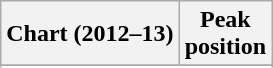<table class="wikitable sortable plainrowheaders" style="text-align:center">
<tr>
<th>Chart (2012–13)</th>
<th>Peak<br>position</th>
</tr>
<tr>
</tr>
<tr>
</tr>
</table>
